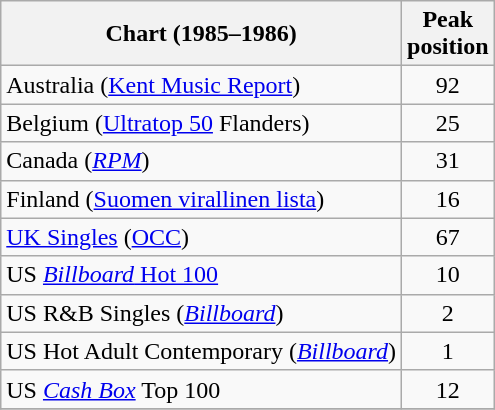<table class="wikitable sortable">
<tr>
<th>Chart (1985–1986)</th>
<th>Peak<br>position</th>
</tr>
<tr>
<td>Australia (<a href='#'>Kent Music Report</a>)</td>
<td style="text-align:center;">92</td>
</tr>
<tr>
<td>Belgium (<a href='#'>Ultratop 50</a> Flanders)</td>
<td align="center">25</td>
</tr>
<tr>
<td>Canada (<em><a href='#'>RPM</a></em>)</td>
<td align="center">31</td>
</tr>
<tr>
<td>Finland (<a href='#'>Suomen virallinen lista</a>)</td>
<td align="center">16</td>
</tr>
<tr>
<td><a href='#'>UK Singles</a> (<a href='#'>OCC</a>)</td>
<td align="center">67</td>
</tr>
<tr>
<td>US <a href='#'><em>Billboard</em> Hot 100</a></td>
<td align="center">10</td>
</tr>
<tr>
<td>US R&B Singles (<em><a href='#'>Billboard</a></em>)</td>
<td align="center">2</td>
</tr>
<tr>
<td>US Hot Adult Contemporary (<em><a href='#'>Billboard</a></em>)</td>
<td align="center">1</td>
</tr>
<tr>
<td>US <a href='#'><em>Cash Box</em></a> Top 100</td>
<td align="center">12</td>
</tr>
<tr>
</tr>
</table>
